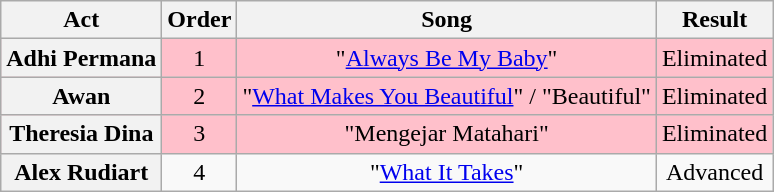<table class="wikitable plainrowheaders" style="text-align:center;">
<tr>
<th scope="col">Act</th>
<th scope="col">Order</th>
<th scope="col">Song</th>
<th scope="col">Result</th>
</tr>
<tr style="background:pink;">
<th scope="row">Adhi Permana</th>
<td>1</td>
<td>"<a href='#'>Always Be My Baby</a>"</td>
<td>Eliminated</td>
</tr>
<tr style="background:pink;">
<th scope="row">Awan</th>
<td>2</td>
<td>"<a href='#'>What Makes You Beautiful</a>" / "Beautiful"</td>
<td>Eliminated</td>
</tr>
<tr style="background:pink;">
<th scope="row">Theresia Dina</th>
<td>3</td>
<td>"Mengejar Matahari"</td>
<td>Eliminated</td>
</tr>
<tr>
<th scope="row">Alex Rudiart</th>
<td>4</td>
<td>"<a href='#'>What It Takes</a>"</td>
<td>Advanced</td>
</tr>
</table>
